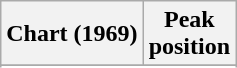<table class="wikitable sortable plainrowheaders" style="text-align:center">
<tr>
<th scope="col">Chart (1969)</th>
<th scope="col">Peak<br> position</th>
</tr>
<tr>
</tr>
<tr>
</tr>
</table>
